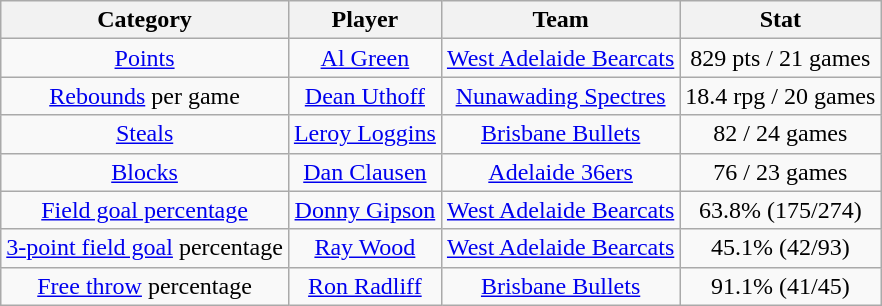<table class="wikitable" style="text-align:center">
<tr>
<th>Category</th>
<th>Player</th>
<th>Team</th>
<th>Stat</th>
</tr>
<tr>
<td><a href='#'>Points</a></td>
<td><a href='#'>Al Green</a></td>
<td><a href='#'>West Adelaide Bearcats</a></td>
<td>829 pts / 21 games</td>
</tr>
<tr>
<td><a href='#'>Rebounds</a> per game</td>
<td><a href='#'>Dean Uthoff</a></td>
<td><a href='#'>Nunawading Spectres</a></td>
<td>18.4 rpg / 20 games</td>
</tr>
<tr>
<td><a href='#'>Steals</a></td>
<td><a href='#'>Leroy Loggins</a></td>
<td><a href='#'>Brisbane Bullets</a></td>
<td>82 / 24 games</td>
</tr>
<tr>
<td><a href='#'>Blocks</a></td>
<td><a href='#'>Dan Clausen</a></td>
<td><a href='#'>Adelaide 36ers</a></td>
<td>76 / 23 games</td>
</tr>
<tr>
<td><a href='#'>Field goal percentage</a></td>
<td><a href='#'>Donny Gipson</a></td>
<td><a href='#'>West Adelaide Bearcats</a></td>
<td>63.8% (175/274)</td>
</tr>
<tr>
<td><a href='#'>3-point field goal</a> percentage</td>
<td><a href='#'>Ray Wood</a></td>
<td><a href='#'>West Adelaide Bearcats</a></td>
<td>45.1% (42/93)</td>
</tr>
<tr>
<td><a href='#'>Free throw</a> percentage</td>
<td><a href='#'>Ron Radliff</a></td>
<td><a href='#'>Brisbane Bullets</a></td>
<td>91.1% (41/45)</td>
</tr>
</table>
